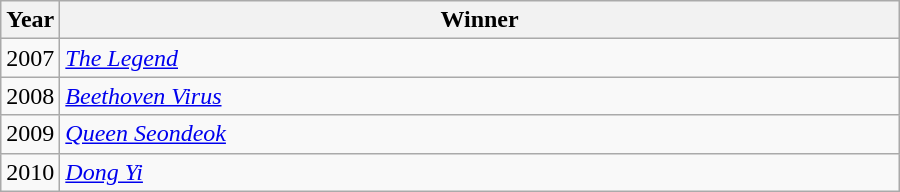<table class="wikitable" style="width:600px">
<tr>
<th width=10>Year</th>
<th>Winner</th>
</tr>
<tr>
<td>2007</td>
<td><em><a href='#'>The Legend</a></em></td>
</tr>
<tr>
<td>2008</td>
<td><em><a href='#'>Beethoven Virus</a></em></td>
</tr>
<tr>
<td>2009</td>
<td><em><a href='#'>Queen Seondeok</a></em></td>
</tr>
<tr>
<td>2010</td>
<td><em><a href='#'>Dong Yi</a></em></td>
</tr>
</table>
